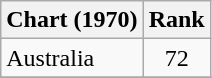<table class="wikitable">
<tr>
<th align="left">Chart (1970)</th>
<th style="text-align:center;">Rank</th>
</tr>
<tr>
<td>Australia</td>
<td style="text-align:center;">72</td>
</tr>
<tr>
</tr>
</table>
